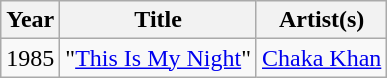<table class="wikitable sortable">
<tr>
<th>Year</th>
<th>Title</th>
<th>Artist(s)</th>
</tr>
<tr>
<td>1985</td>
<td>"<a href='#'>This Is My Night</a>"</td>
<td><a href='#'>Chaka Khan</a></td>
</tr>
</table>
